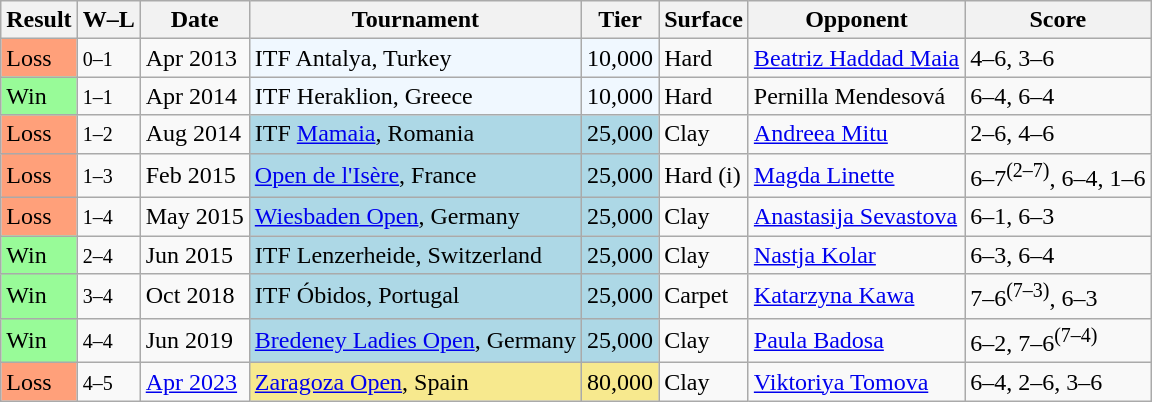<table class="sortable wikitable">
<tr>
<th>Result</th>
<th class=unsortable>W–L</th>
<th>Date</th>
<th>Tournament</th>
<th>Tier</th>
<th>Surface</th>
<th>Opponent</th>
<th class=unsortable>Score</th>
</tr>
<tr>
<td style=background:#ffa07a>Loss</td>
<td><small>0–1</small></td>
<td>Apr 2013</td>
<td style=background:#f0f8ff>ITF Antalya, Turkey</td>
<td style=background:#f0f8ff>10,000</td>
<td>Hard</td>
<td> <a href='#'>Beatriz Haddad Maia</a></td>
<td>4–6, 3–6</td>
</tr>
<tr>
<td style=background:#98fb98>Win</td>
<td><small>1–1</small></td>
<td>Apr 2014</td>
<td style=background:#f0f8ff>ITF Heraklion, Greece</td>
<td style=background:#f0f8ff>10,000</td>
<td>Hard</td>
<td> Pernilla Mendesová</td>
<td>6–4, 6–4</td>
</tr>
<tr>
<td style=background:#ffa07a>Loss</td>
<td><small>1–2</small></td>
<td>Aug 2014</td>
<td style=background:lightblue>ITF <a href='#'>Mamaia</a>, Romania</td>
<td style=background:lightblue>25,000</td>
<td>Clay</td>
<td> <a href='#'>Andreea Mitu</a></td>
<td>2–6, 4–6</td>
</tr>
<tr>
<td style=background:#ffa07a>Loss</td>
<td><small>1–3</small></td>
<td>Feb 2015</td>
<td style=background:lightblue><a href='#'>Open de l'Isère</a>, France</td>
<td style=background:lightblue>25,000</td>
<td>Hard (i)</td>
<td> <a href='#'>Magda Linette</a></td>
<td>6–7<sup>(2–7)</sup>, 6–4, 1–6</td>
</tr>
<tr>
<td style=background:#ffa07a>Loss</td>
<td><small>1–4</small></td>
<td>May 2015</td>
<td style=background:lightblue><a href='#'>Wiesbaden Open</a>, Germany</td>
<td style=background:lightblue>25,000</td>
<td>Clay</td>
<td> <a href='#'>Anastasija Sevastova</a></td>
<td>6–1, 6–3</td>
</tr>
<tr>
<td style=background:#98fb98>Win</td>
<td><small>2–4</small></td>
<td>Jun 2015</td>
<td style=background:lightblue>ITF Lenzerheide, Switzerland</td>
<td style=background:lightblue>25,000</td>
<td>Clay</td>
<td> <a href='#'>Nastja Kolar</a></td>
<td>6–3, 6–4</td>
</tr>
<tr>
<td style=background:#98fb98>Win</td>
<td><small>3–4</small></td>
<td>Oct 2018</td>
<td style=background:lightblue>ITF Óbidos, Portugal</td>
<td style=background:lightblue>25,000</td>
<td>Carpet</td>
<td> <a href='#'>Katarzyna Kawa</a></td>
<td>7–6<sup>(7–3)</sup>, 6–3</td>
</tr>
<tr>
<td style=background:#98fb98>Win</td>
<td><small>4–4</small></td>
<td>Jun 2019</td>
<td style=background:lightblue><a href='#'>Bredeney Ladies Open</a>, Germany</td>
<td style=background:lightblue>25,000</td>
<td>Clay</td>
<td> <a href='#'>Paula Badosa</a></td>
<td>6–2, 7–6<sup>(7–4)</sup></td>
</tr>
<tr>
<td style=background:#ffa07a>Loss</td>
<td><small>4–5</small></td>
<td><a href='#'>Apr 2023</a></td>
<td style=background:#f7e98e><a href='#'>Zaragoza Open</a>, Spain</td>
<td style=background:#f7e98e>80,000</td>
<td>Clay</td>
<td> <a href='#'>Viktoriya Tomova</a></td>
<td>6–4, 2–6, 3–6</td>
</tr>
</table>
